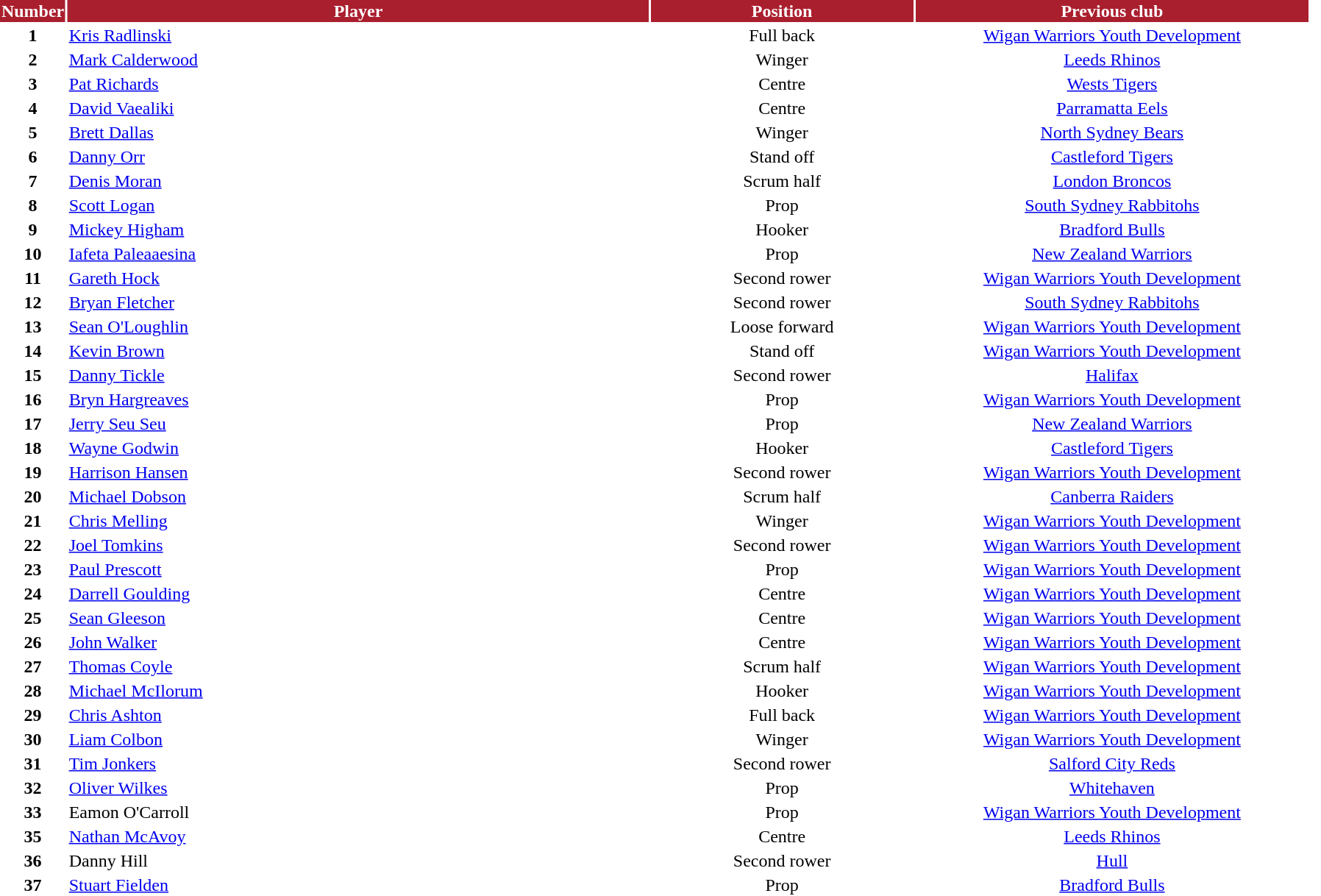<table width=95%>
<tr style="background:#AA1F2E; color:white">
<th width=5%>Number</th>
<th !width=10%>Player</th>
<th width=20%>Position</th>
<th width=30%>Previous club</th>
</tr>
<tr bgcolor=#FFFFFF>
<td align=center><strong>1</strong></td>
<td><a href='#'>Kris Radlinski</a></td>
<td align=center>Full back</td>
<td align=center><a href='#'>Wigan Warriors Youth Development</a></td>
</tr>
<tr bgcolor=#FFFFFF>
<td align=center><strong>2</strong></td>
<td><a href='#'>Mark Calderwood</a></td>
<td align=center>Winger</td>
<td align=center><a href='#'>Leeds Rhinos</a></td>
</tr>
<tr bgcolor=#FFFFFF>
<td align=center><strong>3</strong></td>
<td><a href='#'>Pat Richards</a></td>
<td align=center>Centre</td>
<td align=center><a href='#'>Wests Tigers</a></td>
</tr>
<tr bgcolor=#FFFFFF>
<td align=center><strong>4</strong></td>
<td><a href='#'>David Vaealiki</a></td>
<td align=center>Centre</td>
<td align=center><a href='#'>Parramatta Eels</a></td>
</tr>
<tr bgcolor=#FFFFFF>
<td align=center><strong>5</strong></td>
<td><a href='#'>Brett Dallas</a></td>
<td align=center>Winger</td>
<td align=center><a href='#'>North Sydney Bears</a></td>
</tr>
<tr bgcolor=#FFFFFF>
<td align=center><strong>6</strong></td>
<td><a href='#'>Danny Orr</a></td>
<td align=center>Stand off</td>
<td align=center><a href='#'>Castleford Tigers</a></td>
</tr>
<tr bgcolor=#FFFFFF>
<td align=center><strong>7</strong></td>
<td><a href='#'>Denis Moran</a></td>
<td align=center>Scrum half</td>
<td align=center><a href='#'>London Broncos</a></td>
</tr>
<tr bgcolor=#FFFFFF>
<td align=center><strong>8</strong></td>
<td><a href='#'>Scott Logan</a></td>
<td align=center>Prop</td>
<td align=center><a href='#'>South Sydney Rabbitohs</a></td>
</tr>
<tr bgcolor=#FFFFFF>
<td align=center><strong>9</strong></td>
<td><a href='#'>Mickey Higham</a></td>
<td align=center>Hooker</td>
<td align=center><a href='#'>Bradford Bulls</a></td>
</tr>
<tr bgcolor=#FFFFFF>
<td align=center><strong>10</strong></td>
<td><a href='#'>Iafeta Paleaaesina</a></td>
<td align=center>Prop</td>
<td align=center><a href='#'>New Zealand Warriors</a></td>
</tr>
<tr bgcolor=#FFFFFF>
<td align=center><strong>11</strong></td>
<td><a href='#'>Gareth Hock</a></td>
<td align=center>Second rower</td>
<td align=center><a href='#'>Wigan Warriors Youth Development</a></td>
</tr>
<tr bgcolor=#FFFFFF>
<td align=center><strong>12</strong></td>
<td><a href='#'>Bryan Fletcher</a></td>
<td align=center>Second rower</td>
<td align=center><a href='#'>South Sydney Rabbitohs</a></td>
</tr>
<tr bgcolor=#FFFFFF>
<td align=center><strong>13</strong></td>
<td><a href='#'>Sean O'Loughlin</a></td>
<td align=center>Loose forward</td>
<td align=center><a href='#'>Wigan Warriors Youth Development</a></td>
</tr>
<tr bgcolor=#FFFFFF>
<td align=center><strong>14</strong></td>
<td><a href='#'>Kevin Brown</a></td>
<td align=center>Stand off</td>
<td align=center><a href='#'>Wigan Warriors Youth Development</a></td>
</tr>
<tr bgcolor=#FFFFFF>
<td align=center><strong>15</strong></td>
<td><a href='#'>Danny Tickle</a></td>
<td align=center>Second rower</td>
<td align=center><a href='#'>Halifax</a></td>
</tr>
<tr bgcolor=#FFFFFF>
<td align=center><strong>16</strong></td>
<td><a href='#'>Bryn Hargreaves</a></td>
<td align=center>Prop</td>
<td align=center><a href='#'>Wigan Warriors Youth Development</a></td>
</tr>
<tr bgcolor=#FFFFFF>
<td align=center><strong>17</strong></td>
<td><a href='#'>Jerry Seu Seu</a></td>
<td align=center>Prop</td>
<td align=center><a href='#'>New Zealand Warriors</a></td>
</tr>
<tr bgcolor=#FFFFFF>
<td align=center><strong>18</strong></td>
<td><a href='#'>Wayne Godwin</a></td>
<td align=center>Hooker</td>
<td align=center><a href='#'>Castleford Tigers</a></td>
</tr>
<tr bgcolor=#FFFFFF>
<td align=center><strong>19</strong></td>
<td><a href='#'>Harrison Hansen</a></td>
<td align=center>Second rower</td>
<td align=center><a href='#'>Wigan Warriors Youth Development</a></td>
</tr>
<tr bgcolor=#FFFFFF>
<td align=center><strong>20</strong></td>
<td><a href='#'>Michael Dobson</a></td>
<td align=center>Scrum half</td>
<td align=center><a href='#'>Canberra Raiders</a></td>
<td></td>
</tr>
<tr bgcolor=#FFFFFF>
<td align=center><strong>21</strong></td>
<td><a href='#'>Chris Melling</a></td>
<td align=center>Winger</td>
<td align=center><a href='#'>Wigan Warriors Youth Development</a></td>
</tr>
<tr bgcolor=#FFFFFF>
<td align=center><strong>22</strong></td>
<td><a href='#'>Joel Tomkins</a></td>
<td align=center>Second rower</td>
<td align=center><a href='#'>Wigan Warriors Youth Development</a></td>
</tr>
<tr bgcolor=#FFFFFF>
<td align=center><strong>23</strong></td>
<td><a href='#'>Paul Prescott</a></td>
<td align=center>Prop</td>
<td align=center><a href='#'>Wigan Warriors Youth Development</a></td>
</tr>
<tr bgcolor=#FFFFFF>
<td align=center><strong>24</strong></td>
<td><a href='#'>Darrell Goulding</a></td>
<td align=center>Centre</td>
<td align=center><a href='#'>Wigan Warriors Youth Development</a></td>
</tr>
<tr bgcolor=#FFFFFF>
<td align=center><strong>25</strong></td>
<td><a href='#'>Sean Gleeson</a></td>
<td align=center>Centre</td>
<td align=center><a href='#'>Wigan Warriors Youth Development</a></td>
</tr>
<tr bgcolor=#FFFFFF>
<td align=center><strong>26</strong></td>
<td><a href='#'>John Walker</a></td>
<td align=center>Centre</td>
<td align=center><a href='#'>Wigan Warriors Youth Development</a></td>
</tr>
<tr bgcolor=#FFFFFF>
<td align=center><strong>27</strong></td>
<td><a href='#'>Thomas Coyle</a></td>
<td align=center>Scrum half</td>
<td align=center><a href='#'>Wigan Warriors Youth Development</a></td>
</tr>
<tr bgcolor=#FFFFFF>
<td align=center><strong>28</strong></td>
<td><a href='#'>Michael McIlorum</a></td>
<td align=center>Hooker</td>
<td align=center><a href='#'>Wigan Warriors Youth Development</a></td>
</tr>
<tr bgcolor=#FFFFFF>
<td align=center><strong>29</strong></td>
<td><a href='#'>Chris Ashton</a></td>
<td align=center>Full back</td>
<td align=center><a href='#'>Wigan Warriors Youth Development</a></td>
<td></td>
</tr>
<tr bgcolor=#FFFFFF>
<td align=center><strong>30</strong></td>
<td><a href='#'>Liam Colbon</a></td>
<td align=center>Winger</td>
<td align=center><a href='#'>Wigan Warriors Youth Development</a></td>
<td></td>
</tr>
<tr bgcolor=#FFFFFF>
<td align=center><strong>31</strong></td>
<td><a href='#'>Tim Jonkers</a></td>
<td align=center>Second rower</td>
<td align=center><a href='#'>Salford City Reds</a></td>
<td></td>
</tr>
<tr bgcolor=#FFFFFF>
<td align=center><strong>32</strong></td>
<td><a href='#'>Oliver Wilkes</a></td>
<td align=center>Prop</td>
<td align=center><a href='#'>Whitehaven</a></td>
<td></td>
</tr>
<tr bgcolor=#FFFFFF>
<td align=center><strong>33</strong></td>
<td>Eamon O'Carroll</td>
<td align=center>Prop</td>
<td align=center><a href='#'>Wigan Warriors Youth Development</a></td>
<td></td>
</tr>
<tr bgcolor=#FFFFFF>
<td align=center><strong>35</strong></td>
<td><a href='#'>Nathan McAvoy</a></td>
<td align=center>Centre</td>
<td align=center><a href='#'>Leeds Rhinos</a></td>
<td></td>
</tr>
<tr bgcolor=#FFFFFF>
<td align=center><strong>36</strong></td>
<td>Danny Hill</td>
<td align=center>Second rower</td>
<td align=center><a href='#'>Hull</a></td>
<td></td>
</tr>
<tr bgcolor=#FFFFFF>
<td align=center><strong>37</strong></td>
<td><a href='#'>Stuart Fielden</a></td>
<td align=center>Prop</td>
<td align=center><a href='#'>Bradford Bulls</a></td>
</tr>
</table>
